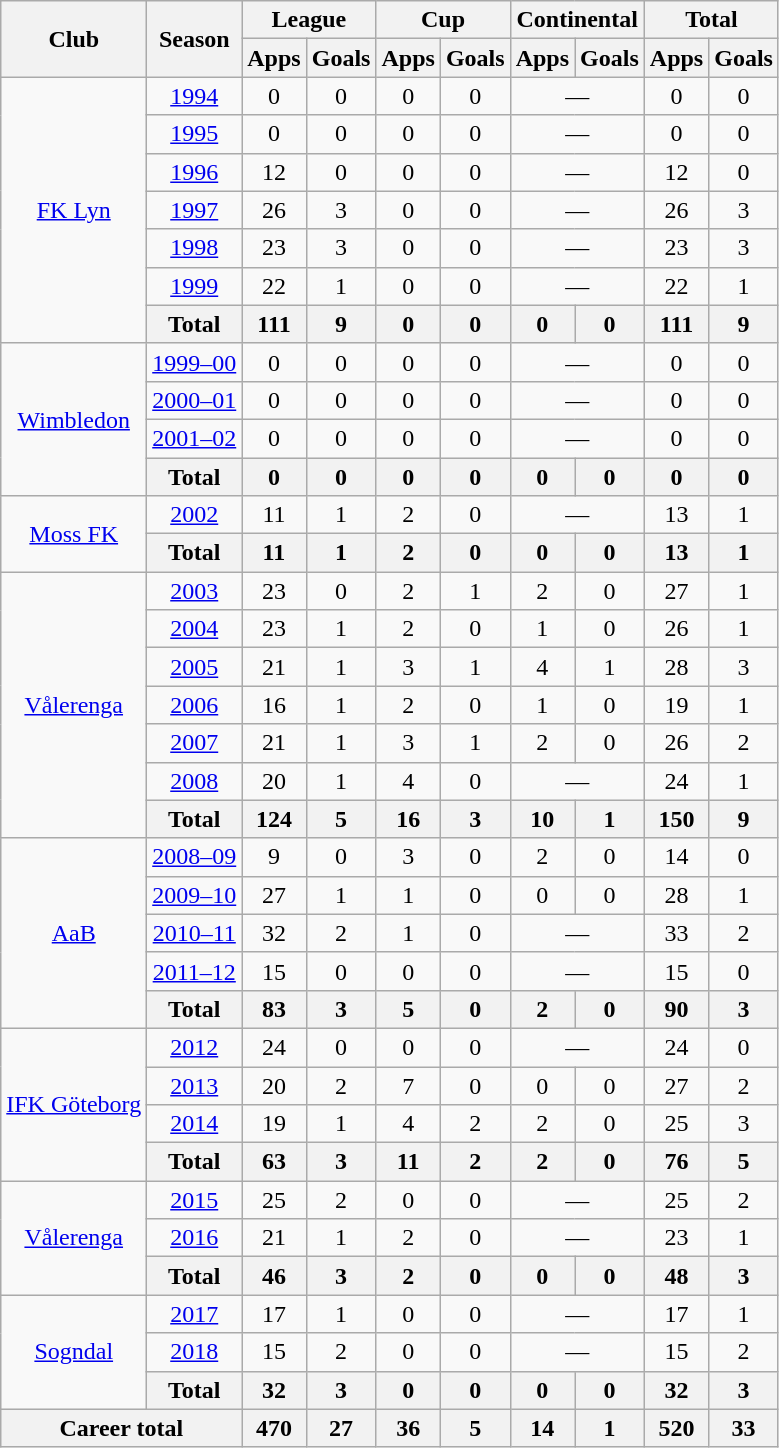<table class="wikitable" style="text-align:center">
<tr>
<th rowspan="2">Club</th>
<th rowspan="2">Season</th>
<th colspan="2">League</th>
<th colspan="2">Cup</th>
<th colspan="2">Continental</th>
<th colspan="2">Total</th>
</tr>
<tr>
<th>Apps</th>
<th>Goals</th>
<th>Apps</th>
<th>Goals</th>
<th>Apps</th>
<th>Goals</th>
<th>Apps</th>
<th>Goals</th>
</tr>
<tr>
<td rowspan=7><a href='#'>FK Lyn</a></td>
<td><a href='#'>1994</a></td>
<td>0</td>
<td>0</td>
<td>0</td>
<td>0</td>
<td colspan="2">—</td>
<td>0</td>
<td>0</td>
</tr>
<tr>
<td><a href='#'>1995</a></td>
<td>0</td>
<td>0</td>
<td>0</td>
<td>0</td>
<td colspan="2">—</td>
<td>0</td>
<td>0</td>
</tr>
<tr>
<td><a href='#'>1996</a></td>
<td>12</td>
<td>0</td>
<td>0</td>
<td>0</td>
<td colspan="2">—</td>
<td>12</td>
<td>0</td>
</tr>
<tr>
<td><a href='#'>1997</a></td>
<td>26</td>
<td>3</td>
<td>0</td>
<td>0</td>
<td colspan="2">—</td>
<td>26</td>
<td>3</td>
</tr>
<tr>
<td><a href='#'>1998</a></td>
<td>23</td>
<td>3</td>
<td>0</td>
<td>0</td>
<td colspan="2">—</td>
<td>23</td>
<td>3</td>
</tr>
<tr>
<td><a href='#'>1999</a></td>
<td>22</td>
<td>1</td>
<td>0</td>
<td>0</td>
<td colspan="2">—</td>
<td>22</td>
<td>1</td>
</tr>
<tr>
<th>Total</th>
<th>111</th>
<th>9</th>
<th>0</th>
<th>0</th>
<th>0</th>
<th>0</th>
<th>111</th>
<th>9</th>
</tr>
<tr>
<td rowspan=4><a href='#'>Wimbledon</a></td>
<td><a href='#'>1999–00</a></td>
<td>0</td>
<td>0</td>
<td>0</td>
<td>0</td>
<td colspan="2">—</td>
<td>0</td>
<td>0</td>
</tr>
<tr>
<td><a href='#'>2000–01</a></td>
<td>0</td>
<td>0</td>
<td>0</td>
<td>0</td>
<td colspan="2">—</td>
<td>0</td>
<td>0</td>
</tr>
<tr>
<td><a href='#'>2001–02</a></td>
<td>0</td>
<td>0</td>
<td>0</td>
<td>0</td>
<td colspan="2">—</td>
<td>0</td>
<td>0</td>
</tr>
<tr>
<th>Total</th>
<th>0</th>
<th>0</th>
<th>0</th>
<th>0</th>
<th>0</th>
<th>0</th>
<th>0</th>
<th>0</th>
</tr>
<tr>
<td rowspan=2><a href='#'>Moss FK</a></td>
<td><a href='#'>2002</a></td>
<td>11</td>
<td>1</td>
<td>2</td>
<td>0</td>
<td colspan="2">—</td>
<td>13</td>
<td>1</td>
</tr>
<tr>
<th>Total</th>
<th>11</th>
<th>1</th>
<th>2</th>
<th>0</th>
<th>0</th>
<th>0</th>
<th>13</th>
<th>1</th>
</tr>
<tr>
<td rowspan=7><a href='#'>Vålerenga</a></td>
<td><a href='#'>2003</a></td>
<td>23</td>
<td>0</td>
<td>2</td>
<td>1</td>
<td>2</td>
<td>0</td>
<td>27</td>
<td>1</td>
</tr>
<tr>
<td><a href='#'>2004</a></td>
<td>23</td>
<td>1</td>
<td>2</td>
<td>0</td>
<td>1</td>
<td>0</td>
<td>26</td>
<td>1</td>
</tr>
<tr>
<td><a href='#'>2005</a></td>
<td>21</td>
<td>1</td>
<td>3</td>
<td>1</td>
<td>4</td>
<td>1</td>
<td>28</td>
<td>3</td>
</tr>
<tr>
<td><a href='#'>2006</a></td>
<td>16</td>
<td>1</td>
<td>2</td>
<td>0</td>
<td>1</td>
<td>0</td>
<td>19</td>
<td>1</td>
</tr>
<tr>
<td><a href='#'>2007</a></td>
<td>21</td>
<td>1</td>
<td>3</td>
<td>1</td>
<td>2</td>
<td>0</td>
<td>26</td>
<td>2</td>
</tr>
<tr>
<td><a href='#'>2008</a></td>
<td>20</td>
<td>1</td>
<td>4</td>
<td>0</td>
<td colspan="2">—</td>
<td>24</td>
<td>1</td>
</tr>
<tr>
<th>Total</th>
<th>124</th>
<th>5</th>
<th>16</th>
<th>3</th>
<th>10</th>
<th>1</th>
<th>150</th>
<th>9</th>
</tr>
<tr>
<td rowspan=5><a href='#'>AaB</a></td>
<td><a href='#'>2008–09</a></td>
<td>9</td>
<td>0</td>
<td>3</td>
<td>0</td>
<td>2</td>
<td>0</td>
<td>14</td>
<td>0</td>
</tr>
<tr>
<td><a href='#'>2009–10</a></td>
<td>27</td>
<td>1</td>
<td>1</td>
<td>0</td>
<td>0</td>
<td>0</td>
<td>28</td>
<td>1</td>
</tr>
<tr>
<td><a href='#'>2010–11</a></td>
<td>32</td>
<td>2</td>
<td>1</td>
<td>0</td>
<td colspan="2">—</td>
<td>33</td>
<td>2</td>
</tr>
<tr>
<td><a href='#'>2011–12</a></td>
<td>15</td>
<td>0</td>
<td>0</td>
<td>0</td>
<td colspan="2">—</td>
<td>15</td>
<td>0</td>
</tr>
<tr>
<th>Total</th>
<th>83</th>
<th>3</th>
<th>5</th>
<th>0</th>
<th>2</th>
<th>0</th>
<th>90</th>
<th>3</th>
</tr>
<tr>
<td rowspan=4><a href='#'>IFK Göteborg</a></td>
<td><a href='#'>2012</a></td>
<td>24</td>
<td>0</td>
<td>0</td>
<td>0</td>
<td colspan="2">—</td>
<td>24</td>
<td>0</td>
</tr>
<tr>
<td><a href='#'>2013</a></td>
<td>20</td>
<td>2</td>
<td>7</td>
<td>0</td>
<td>0</td>
<td>0</td>
<td>27</td>
<td>2</td>
</tr>
<tr>
<td><a href='#'>2014</a></td>
<td>19</td>
<td>1</td>
<td>4</td>
<td>2</td>
<td>2</td>
<td>0</td>
<td>25</td>
<td>3</td>
</tr>
<tr>
<th>Total</th>
<th>63</th>
<th>3</th>
<th>11</th>
<th>2</th>
<th>2</th>
<th>0</th>
<th>76</th>
<th>5</th>
</tr>
<tr>
<td rowspan=3><a href='#'>Vålerenga</a></td>
<td><a href='#'>2015</a></td>
<td>25</td>
<td>2</td>
<td>0</td>
<td>0</td>
<td colspan="2">—</td>
<td>25</td>
<td>2</td>
</tr>
<tr>
<td><a href='#'>2016</a></td>
<td>21</td>
<td>1</td>
<td>2</td>
<td>0</td>
<td colspan="2">—</td>
<td>23</td>
<td>1</td>
</tr>
<tr>
<th>Total</th>
<th>46</th>
<th>3</th>
<th>2</th>
<th>0</th>
<th>0</th>
<th>0</th>
<th>48</th>
<th>3</th>
</tr>
<tr>
<td rowspan=3><a href='#'>Sogndal</a></td>
<td><a href='#'>2017</a></td>
<td>17</td>
<td>1</td>
<td>0</td>
<td>0</td>
<td colspan="2">—</td>
<td>17</td>
<td>1</td>
</tr>
<tr>
<td><a href='#'>2018</a></td>
<td>15</td>
<td>2</td>
<td>0</td>
<td>0</td>
<td colspan="2">—</td>
<td>15</td>
<td>2</td>
</tr>
<tr>
<th>Total</th>
<th>32</th>
<th>3</th>
<th>0</th>
<th>0</th>
<th>0</th>
<th>0</th>
<th>32</th>
<th>3</th>
</tr>
<tr>
<th colspan="2">Career total</th>
<th>470</th>
<th>27</th>
<th>36</th>
<th>5</th>
<th>14</th>
<th>1</th>
<th>520</th>
<th>33</th>
</tr>
</table>
